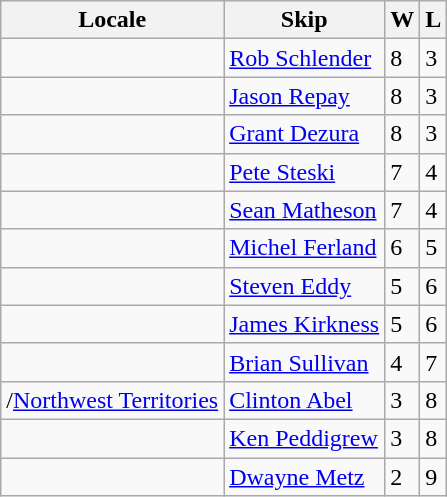<table class="wikitable" border="1">
<tr>
<th>Locale</th>
<th>Skip</th>
<th>W</th>
<th>L</th>
</tr>
<tr>
<td></td>
<td><a href='#'>Rob Schlender</a></td>
<td>8</td>
<td>3</td>
</tr>
<tr>
<td></td>
<td><a href='#'>Jason Repay</a></td>
<td>8</td>
<td>3</td>
</tr>
<tr>
<td></td>
<td><a href='#'>Grant Dezura</a></td>
<td>8</td>
<td>3</td>
</tr>
<tr>
<td></td>
<td><a href='#'>Pete Steski</a></td>
<td>7</td>
<td>4</td>
</tr>
<tr>
<td></td>
<td><a href='#'>Sean Matheson</a></td>
<td>7</td>
<td>4</td>
</tr>
<tr>
<td></td>
<td><a href='#'>Michel Ferland</a></td>
<td>6</td>
<td>5</td>
</tr>
<tr>
<td></td>
<td><a href='#'>Steven Eddy</a></td>
<td>5</td>
<td>6</td>
</tr>
<tr>
<td></td>
<td><a href='#'>James Kirkness</a></td>
<td>5</td>
<td>6</td>
</tr>
<tr>
<td></td>
<td><a href='#'>Brian Sullivan</a></td>
<td>4</td>
<td>7</td>
</tr>
<tr>
<td>/<a href='#'>Northwest Territories</a></td>
<td><a href='#'>Clinton Abel</a></td>
<td>3</td>
<td>8</td>
</tr>
<tr>
<td></td>
<td><a href='#'>Ken Peddigrew</a></td>
<td>3</td>
<td>8</td>
</tr>
<tr>
<td></td>
<td><a href='#'>Dwayne Metz</a></td>
<td>2</td>
<td>9</td>
</tr>
</table>
